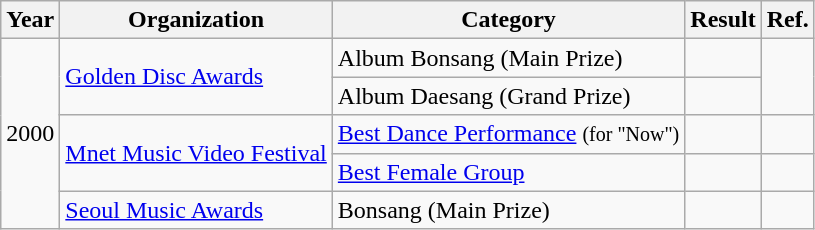<table class="wikitable">
<tr>
<th>Year</th>
<th>Organization</th>
<th>Category</th>
<th>Result</th>
<th>Ref.</th>
</tr>
<tr>
<td rowspan="5">2000</td>
<td rowspan="2"><a href='#'>Golden Disc Awards</a></td>
<td>Album Bonsang (Main Prize)</td>
<td></td>
<td rowspan="2" style="text-align:center"></td>
</tr>
<tr>
<td>Album Daesang (Grand Prize)</td>
<td></td>
</tr>
<tr>
<td rowspan="2"><a href='#'>Mnet Music Video Festival</a></td>
<td><a href='#'>Best Dance Performance</a> <small>(for "Now")</small></td>
<td></td>
<td></td>
</tr>
<tr>
<td><a href='#'>Best Female Group</a></td>
<td></td>
<td style="text-align:center"></td>
</tr>
<tr>
<td><a href='#'>Seoul Music Awards</a></td>
<td>Bonsang (Main Prize)</td>
<td></td>
<td style="text-align:center"></td>
</tr>
</table>
